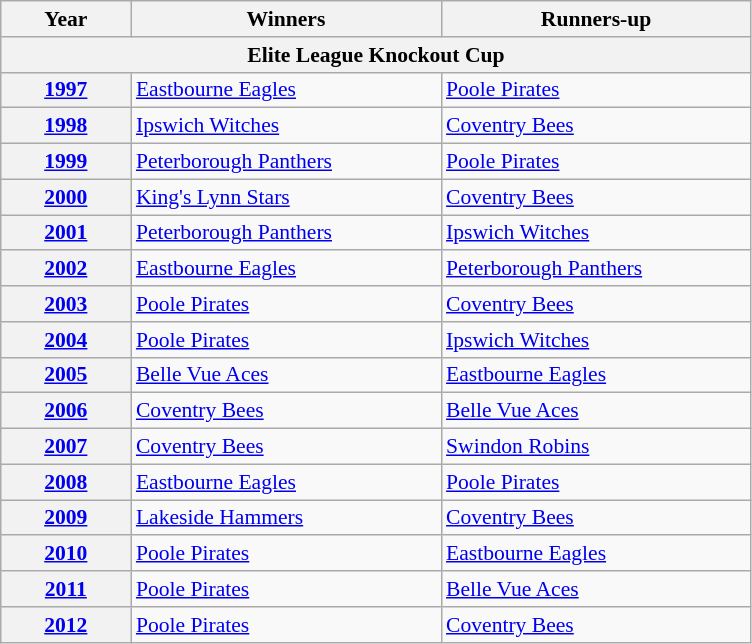<table class="wikitable" style="font-size: 90%">
<tr>
<th width=80>Year</th>
<th width=200>Winners</th>
<th width=200>Runners-up</th>
</tr>
<tr>
<th colspan=3>Elite League Knockout Cup</th>
</tr>
<tr>
<th><a href='#'>1997</a></th>
<td><a href='#'>Eastbourne Eagles</a></td>
<td><a href='#'>Poole Pirates</a></td>
</tr>
<tr>
<th><a href='#'>1998</a></th>
<td><a href='#'>Ipswich Witches</a></td>
<td><a href='#'>Coventry Bees</a></td>
</tr>
<tr>
<th><a href='#'>1999</a></th>
<td><a href='#'>Peterborough Panthers</a></td>
<td><a href='#'>Poole Pirates</a></td>
</tr>
<tr>
<th><a href='#'>2000</a></th>
<td><a href='#'>King's Lynn Stars</a></td>
<td><a href='#'>Coventry Bees</a></td>
</tr>
<tr>
<th><a href='#'>2001</a></th>
<td><a href='#'>Peterborough Panthers</a></td>
<td><a href='#'>Ipswich Witches</a></td>
</tr>
<tr>
<th><a href='#'>2002</a></th>
<td><a href='#'>Eastbourne Eagles</a></td>
<td><a href='#'>Peterborough Panthers</a></td>
</tr>
<tr>
<th><a href='#'>2003</a></th>
<td><a href='#'>Poole Pirates</a></td>
<td><a href='#'>Coventry Bees</a></td>
</tr>
<tr>
<th><a href='#'>2004</a></th>
<td><a href='#'>Poole Pirates</a></td>
<td><a href='#'>Ipswich Witches</a></td>
</tr>
<tr>
<th><a href='#'>2005</a></th>
<td><a href='#'>Belle Vue Aces</a></td>
<td><a href='#'>Eastbourne Eagles</a></td>
</tr>
<tr>
<th><a href='#'>2006</a></th>
<td><a href='#'>Coventry Bees</a></td>
<td><a href='#'>Belle Vue Aces</a></td>
</tr>
<tr>
<th><a href='#'>2007</a></th>
<td><a href='#'>Coventry Bees</a></td>
<td><a href='#'>Swindon Robins</a></td>
</tr>
<tr>
<th><a href='#'>2008</a></th>
<td><a href='#'>Eastbourne Eagles</a></td>
<td><a href='#'>Poole Pirates</a></td>
</tr>
<tr>
<th><a href='#'>2009</a></th>
<td><a href='#'>Lakeside Hammers</a></td>
<td><a href='#'>Coventry Bees</a></td>
</tr>
<tr>
<th><a href='#'>2010</a></th>
<td><a href='#'>Poole Pirates</a></td>
<td><a href='#'>Eastbourne Eagles</a></td>
</tr>
<tr>
<th><a href='#'>2011</a></th>
<td><a href='#'>Poole Pirates</a></td>
<td><a href='#'>Belle Vue Aces</a></td>
</tr>
<tr>
<th><a href='#'>2012</a></th>
<td><a href='#'>Poole Pirates</a></td>
<td><a href='#'>Coventry Bees</a></td>
</tr>
</table>
